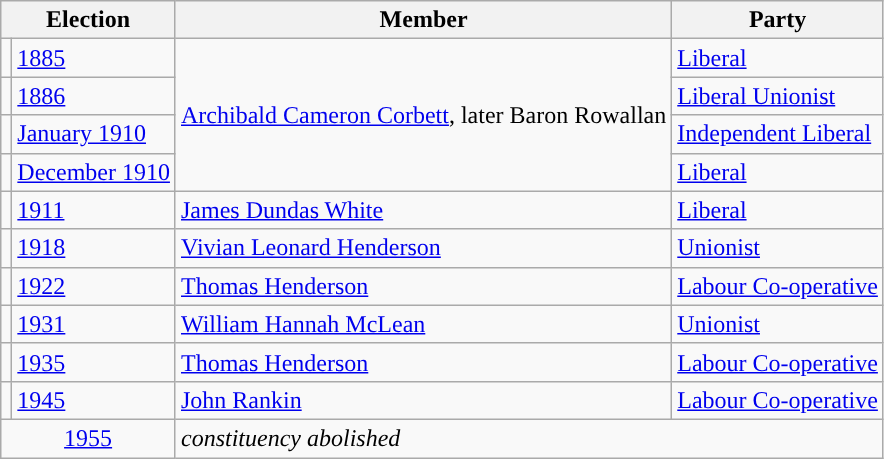<table class="wikitable">
<tr>
<th colspan="2">Election</th>
<th>Member  </th>
<th>Party</th>
</tr>
<tr>
<td style="color:inherit;background-color: "></td>
<td><a href='#'>1885</a></td>
<td rowspan="4"><a href='#'>Archibald Cameron Corbett</a>, later Baron Rowallan</td>
<td><a href='#'>Liberal</a></td>
</tr>
<tr>
<td style="color:inherit;background-color: "></td>
<td><a href='#'>1886</a></td>
<td><a href='#'>Liberal Unionist</a></td>
</tr>
<tr>
<td style="color:inherit;background-color: "></td>
<td><a href='#'>January 1910</a></td>
<td><a href='#'>Independent Liberal</a></td>
</tr>
<tr>
<td style="color:inherit;background-color: "></td>
<td><a href='#'>December 1910</a></td>
<td><a href='#'>Liberal</a></td>
</tr>
<tr>
<td style="color:inherit;background-color: "></td>
<td><a href='#'>1911</a></td>
<td><a href='#'>James Dundas White</a></td>
<td><a href='#'>Liberal</a></td>
</tr>
<tr>
<td style="color:inherit;background-color: "></td>
<td><a href='#'>1918</a></td>
<td><a href='#'>Vivian Leonard Henderson</a></td>
<td><a href='#'>Unionist</a></td>
</tr>
<tr>
<td style="color:inherit;background-color: "></td>
<td><a href='#'>1922</a></td>
<td><a href='#'>Thomas Henderson</a></td>
<td><a href='#'>Labour Co-operative</a></td>
</tr>
<tr>
<td style="color:inherit;background-color: "></td>
<td><a href='#'>1931</a></td>
<td><a href='#'>William Hannah McLean</a></td>
<td><a href='#'>Unionist</a></td>
</tr>
<tr>
<td style="color:inherit;background-color: "></td>
<td><a href='#'>1935</a></td>
<td><a href='#'>Thomas Henderson</a></td>
<td><a href='#'>Labour Co-operative</a></td>
</tr>
<tr>
<td style="color:inherit;background-color: "></td>
<td><a href='#'>1945</a></td>
<td><a href='#'>John Rankin</a></td>
<td><a href='#'>Labour Co-operative</a></td>
</tr>
<tr>
<td colspan="2" align="center"><a href='#'>1955</a></td>
<td colspan="2"><em>constituency abolished</em></td>
</tr>
</table>
